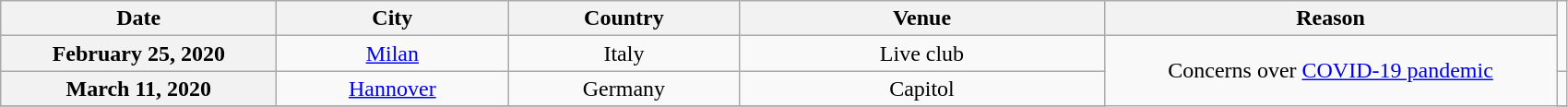<table class="wikitable plainrowheaders" style="text-align:center;">
<tr>
<th scope="col" style="width:12em;">Date</th>
<th scope="col" style="width:10em;">City</th>
<th scope="col" style="width:10em;">Country</th>
<th scope="col" style="width:16em;">Venue</th>
<th scope="col" style="width:20em;">Reason</th>
</tr>
<tr December 24 nashville tn bridgestone>
<th scope="row" style="text-align:center;">February 25, 2020</th>
<td><a href='#'>Milan</a></td>
<td>Italy</td>
<td>Live club</td>
<td rowspan="4">Concerns over <a href='#'>COVID-19 pandemic</a></td>
</tr>
<tr>
<th scope="row" style="text-align:center;">March 11, 2020</th>
<td><a href='#'>Hannover</a></td>
<td>Germany</td>
<td>Capitol</td>
<td></td>
</tr>
<tr>
</tr>
</table>
